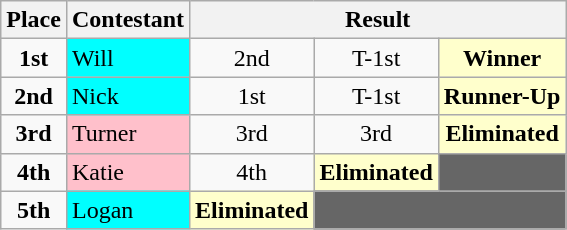<table class="wikitable">
<tr>
<th>Place</th>
<th>Contestant</th>
<th colspan="14" align="center">Result</th>
</tr>
<tr>
<td align="center"><strong>1st</strong></td>
<td bgcolor="cyan">Will</td>
<td align="center">2nd</td>
<td align="center">T-1st</td>
<td bgcolor="FFFFCC" align="center"><strong>Winner</strong></td>
</tr>
<tr>
<td align="center"><strong>2nd</strong></td>
<td bgcolor="cyan">Nick</td>
<td align="center">1st</td>
<td align="center">T-1st</td>
<td bgcolor="FFFFCC" align="center"><strong>Runner-Up</strong></td>
</tr>
<tr>
<td align="center"><strong>3rd</strong></td>
<td bgcolor="pink">Turner</td>
<td align="center">3rd</td>
<td align="center">3rd</td>
<td bgcolor="FFFFCC" align="center"><strong>Eliminated</strong></td>
</tr>
<tr>
<td align="center"><strong>4th</strong></td>
<td bgcolor="pink">Katie</td>
<td align="center">4th</td>
<td bgcolor="FFFFCC" align="center"><strong>Eliminated</strong></td>
<td colspan="1" bgcolor="666666"></td>
</tr>
<tr>
<td align="center"><strong>5th</strong></td>
<td bgcolor="cyan">Logan</td>
<td bgcolor="FFFFCC" align="center"><strong>Eliminated</strong></td>
<td colspan="2" bgcolor="666666"></td>
</tr>
</table>
